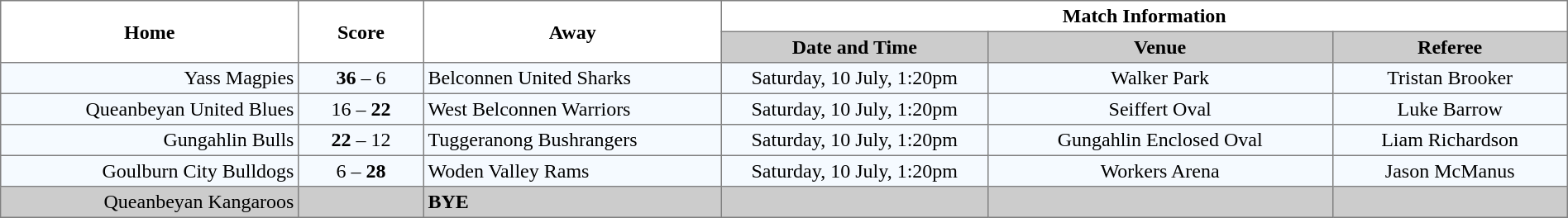<table border="1" cellpadding="3" cellspacing="0" width="100%" style="border-collapse:collapse;  text-align:center;">
<tr>
<th rowspan="2" width="19%">Home</th>
<th rowspan="2" width="8%">Score</th>
<th rowspan="2" width="19%">Away</th>
<th colspan="3">Match Information</th>
</tr>
<tr bgcolor="#CCCCCC">
<th width="17%">Date and Time</th>
<th width="22%">Venue</th>
<th width="50%">Referee</th>
</tr>
<tr style="text-align:center; background:#f5faff;">
<td align="right">Yass Magpies </td>
<td><strong>36</strong> – 6</td>
<td align="left"> Belconnen United Sharks</td>
<td>Saturday, 10 July, 1:20pm</td>
<td>Walker Park</td>
<td>Tristan Brooker</td>
</tr>
<tr style="text-align:center; background:#f5faff;">
<td align="right">Queanbeyan United Blues </td>
<td>16 – <strong>22</strong></td>
<td align="left"> West Belconnen Warriors</td>
<td>Saturday, 10 July, 1:20pm</td>
<td>Seiffert Oval</td>
<td>Luke Barrow</td>
</tr>
<tr style="text-align:center; background:#f5faff;">
<td align="right">Gungahlin Bulls </td>
<td><strong>22</strong> – 12</td>
<td align="left"> Tuggeranong Bushrangers</td>
<td>Saturday, 10 July, 1:20pm</td>
<td>Gungahlin Enclosed Oval</td>
<td>Liam Richardson</td>
</tr>
<tr style="text-align:center; background:#f5faff;">
<td align="right">Goulburn City Bulldogs </td>
<td>6 – <strong>28</strong></td>
<td align="left"> Woden Valley Rams</td>
<td>Saturday, 10 July, 1:20pm</td>
<td>Workers Arena</td>
<td>Jason McManus</td>
</tr>
<tr style="text-align:center; background:#CCCCCC;">
<td align="right">Queanbeyan Kangaroos </td>
<td></td>
<td align="left"><strong>BYE</strong></td>
<td></td>
<td></td>
<td></td>
</tr>
</table>
